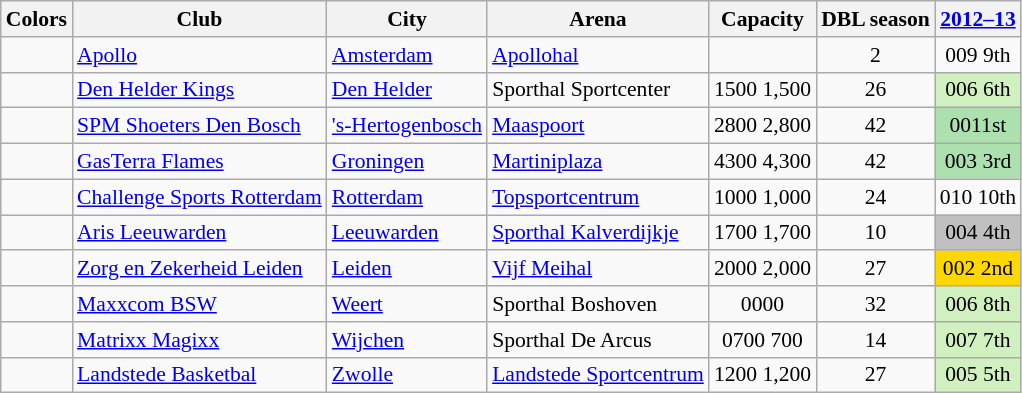<table class="wikitable sortable" style="font-size:90%">
<tr>
<th>Colors</th>
<th>Club</th>
<th>City</th>
<th>Arena</th>
<th>Capacity</th>
<th>DBL season</th>
<th><a href='#'>2012–13</a></th>
</tr>
<tr>
<td style="text-align:center;"> </td>
<td><a href='#'>Apollo</a></td>
<td> <a href='#'>Amsterdam</a></td>
<td><a href='#'>Apollohal</a></td>
<td style="text-align:center;"></td>
<td style="text-align:center;">2</td>
<td style="text-align:center;"><span>009</span> 9th</td>
</tr>
<tr>
<td style="text-align:center;"> </td>
<td><a href='#'>Den Helder Kings</a></td>
<td> <a href='#'>Den Helder</a></td>
<td>Sporthal Sportcenter</td>
<td style="text-align:center;"><span>1500</span> 1,500</td>
<td style="text-align:center;">26</td>
<td style="text-align:center; background:#D0F0C0;"><span>006</span> 6th</td>
</tr>
<tr>
<td style="text-align:center;"> </td>
<td><a href='#'>SPM Shoeters Den Bosch</a></td>
<td> <a href='#'>'s-Hertogenbosch</a></td>
<td><a href='#'>Maaspoort</a></td>
<td style="text-align:center;"><span>2800</span> 2,800</td>
<td style="text-align:center;">42</td>
<td style="text-align:center; background:#ACE1AF;"><span>001</span>1st</td>
</tr>
<tr>
<td style="text-align:center;"> </td>
<td><a href='#'>GasTerra Flames</a></td>
<td> <a href='#'>Groningen</a></td>
<td><a href='#'>Martiniplaza</a></td>
<td style="text-align:center;"><span>4300</span> 4,300</td>
<td style="text-align:center;">42</td>
<td style="text-align:center; background:#ACE1AF;"><span>003</span> 3rd</td>
</tr>
<tr>
<td style="text-align:center;"> </td>
<td><a href='#'>Challenge Sports Rotterdam</a></td>
<td> <a href='#'>Rotterdam</a></td>
<td><a href='#'>Topsportcentrum</a></td>
<td style="text-align:center;"><span>1000</span> 1,000</td>
<td style="text-align:center;">24</td>
<td style="text-align:center;"><span>010</span> 10th</td>
</tr>
<tr>
<td style="text-align:center;"> </td>
<td><a href='#'>Aris Leeuwarden</a></td>
<td> <a href='#'>Leeuwarden</a></td>
<td><a href='#'>Sporthal Kalverdijkje</a></td>
<td style="text-align:center;"><span>1700</span> 1,700</td>
<td style="text-align:center;">10</td>
<td style="text-align:center; background:silver;"><span>004</span> 4th</td>
</tr>
<tr>
<td style="text-align:center;"> </td>
<td><a href='#'>Zorg en Zekerheid Leiden</a></td>
<td> <a href='#'>Leiden</a></td>
<td><a href='#'>Vijf Meihal</a></td>
<td style="text-align:center;"><span>2000</span> 2,000</td>
<td style="text-align:center;">27</td>
<td style="background:gold; text-align:center;"><span>002</span> 2nd</td>
</tr>
<tr>
<td style="text-align:center;"> </td>
<td><a href='#'>Maxxcom BSW</a></td>
<td> <a href='#'>Weert</a></td>
<td>Sporthal Boshoven</td>
<td style="text-align:center;"><span>0000</span></td>
<td style="text-align:center;">32</td>
<td style="text-align:center; background:#D0F0C0;"><span>006</span> 8th</td>
</tr>
<tr>
<td style="text-align:center;"> </td>
<td><a href='#'>Matrixx Magixx</a></td>
<td> <a href='#'>Wijchen</a></td>
<td>Sporthal De Arcus</td>
<td style="text-align:center;"><span>0700</span> 700</td>
<td style="text-align:center;">14</td>
<td style="text-align:center; background:#D0F0C0;"><span>007</span> 7th</td>
</tr>
<tr>
<td style="text-align:center;"> </td>
<td><a href='#'>Landstede Basketbal</a></td>
<td> <a href='#'>Zwolle</a></td>
<td><a href='#'>Landstede Sportcentrum</a></td>
<td style="text-align:center;"><span>1200</span> 1,200</td>
<td style="text-align:center;">27</td>
<td style="text-align:center; background:#D0F0C0;"><span>005</span> 5th</td>
</tr>
</table>
